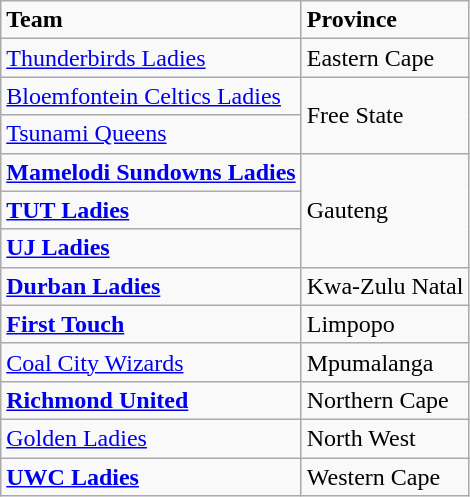<table class="wikitable sortable">
<tr>
<td><strong>Team</strong></td>
<td><strong>Province</strong></td>
</tr>
<tr>
<td><a href='#'>Thunderbirds Ladies</a></td>
<td>Eastern Cape</td>
</tr>
<tr>
<td><a href='#'>Bloemfontein Celtics Ladies</a></td>
<td rowspan="2">Free State</td>
</tr>
<tr>
<td><a href='#'>Tsunami Queens</a></td>
</tr>
<tr>
<td><a href='#'><strong>Mamelodi Sundowns Ladies</strong></a></td>
<td rowspan="3">Gauteng</td>
</tr>
<tr>
<td><a href='#'><strong>TUT Ladies</strong></a></td>
</tr>
<tr>
<td><a href='#'><strong>UJ Ladies</strong></a></td>
</tr>
<tr>
<td><a href='#'><strong>Durban Ladies</strong></a></td>
<td>Kwa-Zulu Natal</td>
</tr>
<tr>
<td><a href='#'><strong>First Touch</strong></a></td>
<td>Limpopo</td>
</tr>
<tr>
<td><a href='#'>Coal City Wizards</a></td>
<td>Mpumalanga</td>
</tr>
<tr>
<td><strong><a href='#'>Richmond United</a></strong></td>
<td>Northern Cape</td>
</tr>
<tr>
<td><a href='#'>Golden Ladies</a></td>
<td>North West</td>
</tr>
<tr>
<td><a href='#'><strong>UWC Ladies</strong></a></td>
<td>Western Cape</td>
</tr>
</table>
